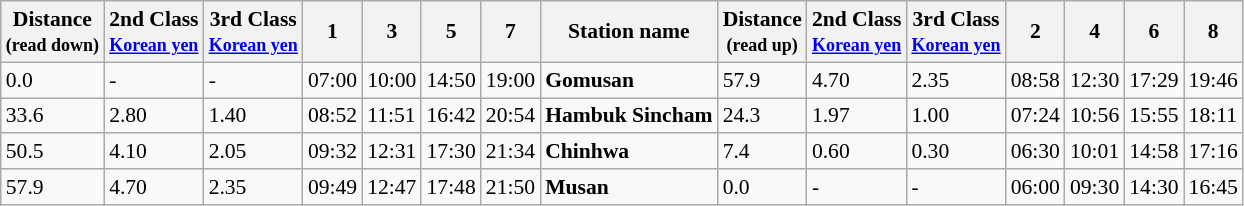<table class="wikitable" style="font-size:90%;">
<tr>
<th>Distance<br><small>(read down)</small></th>
<th>2nd Class<br><small><a href='#'>Korean yen</a></small></th>
<th>3rd Class<br><small><a href='#'>Korean yen</a></small></th>
<th><strong>1</strong></th>
<th><strong>3</strong></th>
<th><strong>5</strong></th>
<th><strong>7</strong></th>
<th>Station name</th>
<th>Distance<br><small>(read up)</small></th>
<th>2nd Class<br><small><a href='#'>Korean yen</a></small></th>
<th>3rd Class<br><small><a href='#'>Korean yen</a></small></th>
<th><strong>2</strong></th>
<th><strong>4</strong></th>
<th><strong>6</strong></th>
<th><strong>8</strong></th>
</tr>
<tr>
<td>0.0</td>
<td>-</td>
<td>-</td>
<td>07:00</td>
<td>10:00</td>
<td>14:50</td>
<td>19:00</td>
<td><strong>Gomusan</strong></td>
<td>57.9</td>
<td>4.70</td>
<td>2.35</td>
<td>08:58</td>
<td>12:30</td>
<td>17:29</td>
<td>19:46</td>
</tr>
<tr>
<td>33.6</td>
<td>2.80</td>
<td>1.40</td>
<td>08:52</td>
<td>11:51</td>
<td>16:42</td>
<td>20:54</td>
<td><strong>Hambuk Sincham</strong></td>
<td>24.3</td>
<td>1.97</td>
<td>1.00</td>
<td>07:24</td>
<td>10:56</td>
<td>15:55</td>
<td>18:11</td>
</tr>
<tr>
<td>50.5</td>
<td>4.10</td>
<td>2.05</td>
<td>09:32</td>
<td>12:31</td>
<td>17:30</td>
<td>21:34</td>
<td><strong>Chinhwa</strong></td>
<td>7.4</td>
<td>0.60</td>
<td>0.30</td>
<td>06:30</td>
<td>10:01</td>
<td>14:58</td>
<td>17:16</td>
</tr>
<tr>
<td>57.9</td>
<td>4.70</td>
<td>2.35</td>
<td>09:49</td>
<td>12:47</td>
<td>17:48</td>
<td>21:50</td>
<td><strong>Musan</strong></td>
<td>0.0</td>
<td>-</td>
<td>-</td>
<td>06:00</td>
<td>09:30</td>
<td>14:30</td>
<td>16:45</td>
</tr>
</table>
